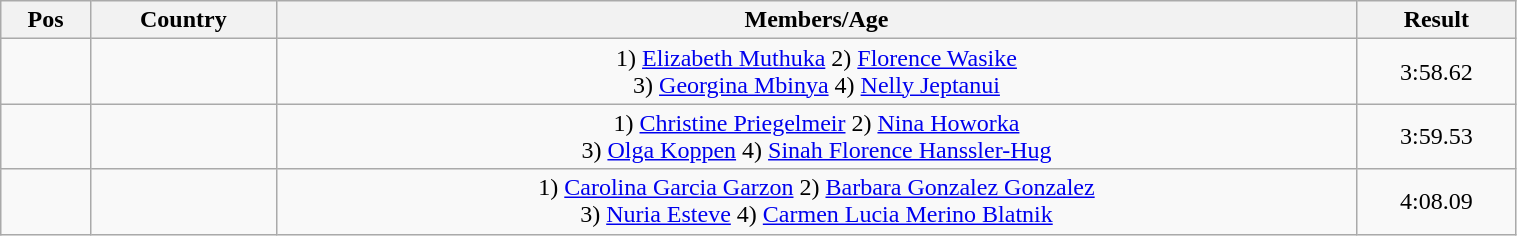<table class="wikitable"  style="text-align:center; width:80%;">
<tr>
<th>Pos</th>
<th>Country</th>
<th>Members/Age</th>
<th>Result</th>
</tr>
<tr>
<td align=center></td>
<td align=left></td>
<td>1) <a href='#'>Elizabeth Muthuka</a> 2) <a href='#'>Florence Wasike</a><br>3) <a href='#'>Georgina Mbinya</a> 4) <a href='#'>Nelly Jeptanui</a></td>
<td>3:58.62</td>
</tr>
<tr>
<td align=center></td>
<td align=left></td>
<td>1) <a href='#'>Christine Priegelmeir</a> 2) <a href='#'>Nina Howorka</a><br>3) <a href='#'>Olga Koppen</a> 4) <a href='#'>Sinah Florence Hanssler-Hug</a></td>
<td>3:59.53</td>
</tr>
<tr>
<td align=center></td>
<td align=left></td>
<td>1) <a href='#'>Carolina Garcia Garzon</a> 2) <a href='#'>Barbara Gonzalez Gonzalez</a><br>3) <a href='#'>Nuria Esteve</a> 4) <a href='#'>Carmen Lucia Merino Blatnik</a></td>
<td>4:08.09</td>
</tr>
</table>
